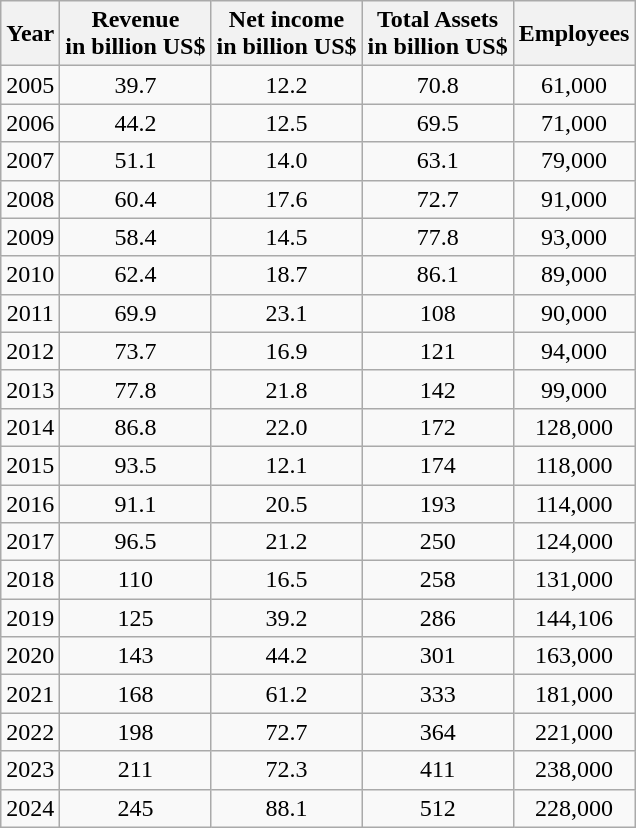<table class="wikitable float-left" style="text-align: center;">
<tr>
<th>Year</th>
<th>Revenue<br>in billion US$</th>
<th>Net income<br>in billion US$</th>
<th>Total Assets<br>in billion US$</th>
<th>Employees</th>
</tr>
<tr>
<td>2005</td>
<td>39.7</td>
<td>12.2</td>
<td>70.8</td>
<td>61,000</td>
</tr>
<tr>
<td>2006</td>
<td>44.2</td>
<td>12.5</td>
<td>69.5</td>
<td>71,000</td>
</tr>
<tr>
<td>2007</td>
<td>51.1</td>
<td>14.0</td>
<td>63.1</td>
<td>79,000</td>
</tr>
<tr>
<td>2008</td>
<td>60.4</td>
<td>17.6</td>
<td>72.7</td>
<td>91,000</td>
</tr>
<tr>
<td>2009</td>
<td>58.4</td>
<td>14.5</td>
<td>77.8</td>
<td>93,000</td>
</tr>
<tr>
<td>2010</td>
<td>62.4</td>
<td>18.7</td>
<td>86.1</td>
<td>89,000</td>
</tr>
<tr>
<td>2011</td>
<td>69.9</td>
<td>23.1</td>
<td>108</td>
<td>90,000</td>
</tr>
<tr>
<td>2012</td>
<td>73.7</td>
<td>16.9</td>
<td>121</td>
<td>94,000</td>
</tr>
<tr>
<td>2013</td>
<td>77.8</td>
<td>21.8</td>
<td>142</td>
<td>99,000</td>
</tr>
<tr>
<td>2014</td>
<td>86.8</td>
<td>22.0</td>
<td>172</td>
<td>128,000</td>
</tr>
<tr>
<td>2015</td>
<td>93.5</td>
<td>12.1</td>
<td>174</td>
<td>118,000</td>
</tr>
<tr>
<td>2016</td>
<td>91.1</td>
<td>20.5</td>
<td>193</td>
<td>114,000</td>
</tr>
<tr>
<td>2017</td>
<td>96.5</td>
<td>21.2</td>
<td>250</td>
<td>124,000</td>
</tr>
<tr>
<td>2018</td>
<td>110</td>
<td>16.5</td>
<td>258</td>
<td>131,000</td>
</tr>
<tr>
<td>2019</td>
<td>125</td>
<td>39.2</td>
<td>286</td>
<td>144,106</td>
</tr>
<tr>
<td>2020</td>
<td>143</td>
<td>44.2</td>
<td>301</td>
<td>163,000</td>
</tr>
<tr>
<td>2021</td>
<td>168</td>
<td>61.2</td>
<td>333</td>
<td>181,000</td>
</tr>
<tr>
<td>2022</td>
<td>198</td>
<td>72.7</td>
<td>364</td>
<td>221,000</td>
</tr>
<tr>
<td>2023</td>
<td>211</td>
<td>72.3</td>
<td>411</td>
<td>238,000</td>
</tr>
<tr>
<td>2024</td>
<td>245</td>
<td>88.1</td>
<td>512</td>
<td>228,000</td>
</tr>
</table>
